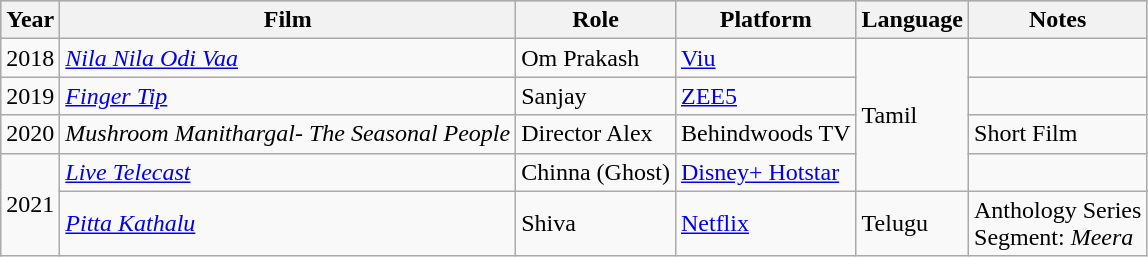<table class="wikitable sortable">
<tr style="background:#ccc;">
<th>Year</th>
<th>Film</th>
<th>Role</th>
<th>Platform</th>
<th>Language</th>
<th>Notes</th>
</tr>
<tr>
<td rowspan="1">2018</td>
<td><em><a href='#'>Nila Nila Odi Vaa</a></em></td>
<td>Om Prakash</td>
<td><a href='#'>Viu</a></td>
<td rowspan="4">Tamil</td>
<td></td>
</tr>
<tr>
<td>2019</td>
<td><em><a href='#'>Finger Tip</a></em></td>
<td>Sanjay</td>
<td><a href='#'>ZEE5</a></td>
<td></td>
</tr>
<tr>
<td>2020</td>
<td><em>Mushroom Manithargal- The Seasonal People</em></td>
<td>Director Alex</td>
<td>Behindwoods TV</td>
<td>Short Film</td>
</tr>
<tr>
<td rowspan="2">2021</td>
<td><em><a href='#'>Live Telecast</a></em></td>
<td>Chinna (Ghost)</td>
<td><a href='#'>Disney+ Hotstar</a></td>
<td></td>
</tr>
<tr>
<td><em><a href='#'>Pitta Kathalu</a></em></td>
<td>Shiva</td>
<td><a href='#'>Netflix</a></td>
<td>Telugu</td>
<td>Anthology Series<br>Segment: <em>Meera</em></td>
</tr>
</table>
